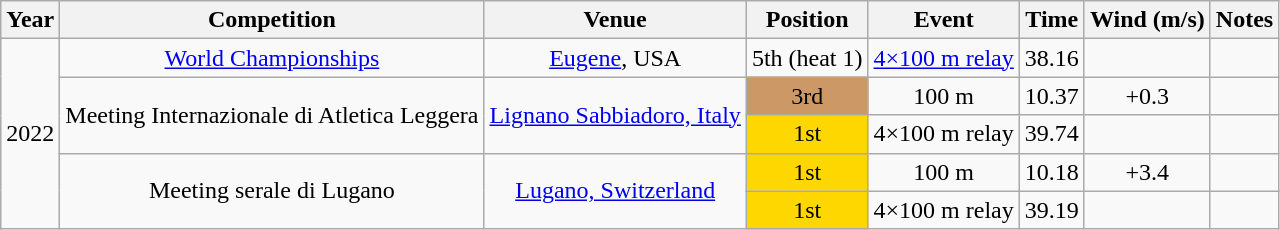<table class="wikitable sortable" style="text-align:center">
<tr>
<th>Year</th>
<th>Competition</th>
<th>Venue</th>
<th>Position</th>
<th>Event</th>
<th>Time</th>
<th>Wind (m/s)</th>
<th>Notes</th>
</tr>
<tr>
<td rowspan="5">2022</td>
<td><a href='#'>World Championships</a></td>
<td><a href='#'>Eugene</a>, USA</td>
<td>5th (heat 1)</td>
<td><a href='#'>4×100 m relay</a></td>
<td>38.16</td>
<td></td>
<td></td>
</tr>
<tr>
<td rowspan="2">Meeting Internazionale di Atletica Leggera</td>
<td rowspan="2"><a href='#'>Lignano Sabbiadoro, Italy</a></td>
<td bgcolor="cc9966">3rd</td>
<td>100 m</td>
<td>10.37</td>
<td>+0.3</td>
<td></td>
</tr>
<tr>
<td bgcolor="gold">1st</td>
<td>4×100 m relay</td>
<td>39.74</td>
<td></td>
<td></td>
</tr>
<tr>
<td rowspan="2">Meeting serale di Lugano</td>
<td rowspan="2"><a href='#'>Lugano, Switzerland</a></td>
<td bgcolor="gold">1st</td>
<td>100 m</td>
<td>10.18</td>
<td>+3.4</td>
<td></td>
</tr>
<tr>
<td bgcolor="gold">1st</td>
<td>4×100 m relay</td>
<td>39.19</td>
<td></td>
<td></td>
</tr>
</table>
